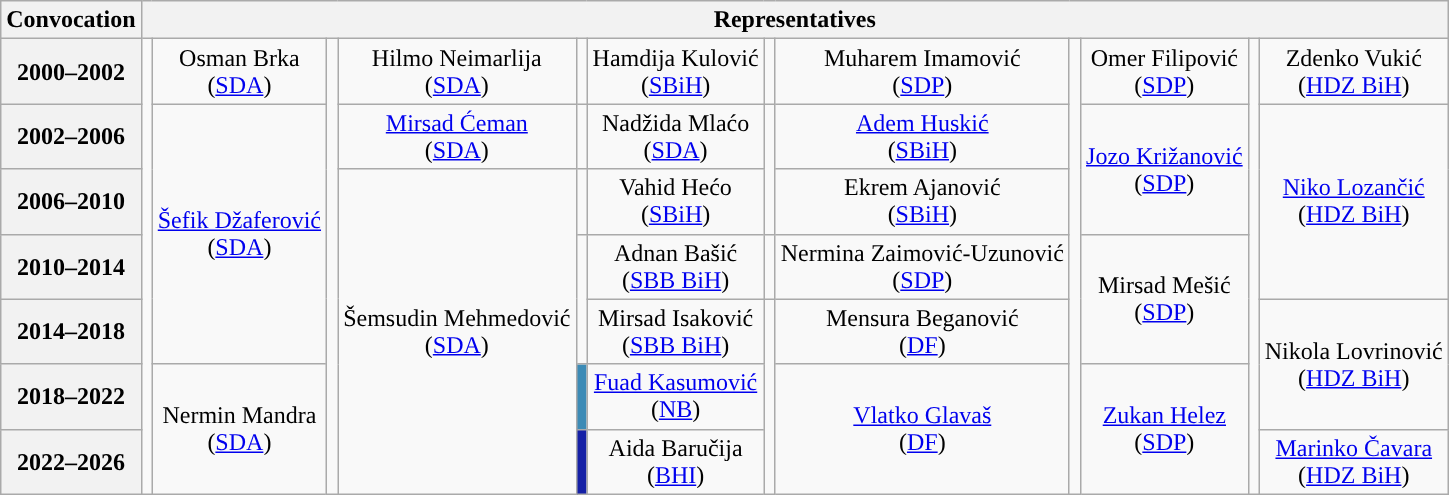<table class="wikitable" style="text-align:center">
<tr>
<th>Convocation</th>
<th colspan=12>Representatives</th>
</tr>
<tr>
<th>2000–2002</th>
<td rowspan=7; style="background-color: "></td>
<td>Osman Brka<br>(<a href='#'>SDA</a>)</td>
<td rowspan=7; style="background-color: "></td>
<td>Hilmo Neimarlija<br>(<a href='#'>SDA</a>)</td>
<td rowspan=1; style="background-color: "></td>
<td>Hamdija Kulović<br>(<a href='#'>SBiH</a>)</td>
<td rowspan=1; style="background-color: "></td>
<td>Muharem Imamović<br>(<a href='#'>SDP</a>)</td>
<td rowspan=7; style="background-color: "></td>
<td>Omer Filipović<br>(<a href='#'>SDP</a>)</td>
<td rowspan=7; style="background-color: "></td>
<td>Zdenko Vukić<br>(<a href='#'>HDZ BiH</a>)</td>
</tr>
<tr>
<th>2002–2006</th>
<td rowspan=4><a href='#'>Šefik Džaferović</a> <br>(<a href='#'>SDA</a>)</td>
<td><a href='#'>Mirsad Ćeman</a><br>(<a href='#'>SDA</a>)</td>
<td rowspan=1; style="background-color: "></td>
<td>Nadžida Mlaćo<br>(<a href='#'>SDA</a>)</td>
<td rowspan=2; style="background-color: "></td>
<td><a href='#'>Adem Huskić</a><br>(<a href='#'>SBiH</a>)</td>
<td rowspan=2><a href='#'>Jozo Križanović</a><br>(<a href='#'>SDP</a>)</td>
<td rowspan=3><a href='#'>Niko Lozančić</a><br>(<a href='#'>HDZ BiH</a>)</td>
</tr>
<tr>
<th>2006–2010</th>
<td rowspan=5>Šemsudin Mehmedović<br>(<a href='#'>SDA</a>)</td>
<td rowspan=1; style="background-color: "></td>
<td>Vahid Hećo<br>(<a href='#'>SBiH</a>)</td>
<td>Ekrem Ajanović<br>(<a href='#'>SBiH</a>)</td>
</tr>
<tr>
<th>2010–2014</th>
<td rowspan=2; style="background-color: "></td>
<td>Adnan Bašić<br>(<a href='#'>SBB BiH</a>)</td>
<td rowspan=1; style="background-color: "></td>
<td>Nermina Zaimović-Uzunović<br>(<a href='#'>SDP</a>)</td>
<td rowspan=2>Mirsad Mešić<br>(<a href='#'>SDP</a>)</td>
</tr>
<tr>
<th>2014–2018</th>
<td>Mirsad Isaković<br>(<a href='#'>SBB BiH</a>)</td>
<td rowspan=3; style="background-color: "></td>
<td>Mensura Beganović<br>(<a href='#'>DF</a>)</td>
<td rowspan=2>Nikola Lovrinović<br>(<a href='#'>HDZ BiH</a>)</td>
</tr>
<tr>
<th>2018–2022</th>
<td rowspan=2>Nermin Mandra<br>(<a href='#'>SDA</a>)</td>
<td rowspan=1; style="background:#3C8BB6"></td>
<td><a href='#'>Fuad Kasumović</a><br>(<a href='#'>NB</a>)</td>
<td rowspan=2><a href='#'>Vlatko Glavaš</a><br>(<a href='#'>DF</a>)</td>
<td rowspan=2><a href='#'>Zukan Helez</a><br>(<a href='#'>SDP</a>)</td>
</tr>
<tr>
<th>2022–2026</th>
<td rowspan=1; style="background-color: #1520A6"></td>
<td>Aida Baručija<br>(<a href='#'>BHI</a>)</td>
<td><a href='#'>Marinko Čavara</a><br>(<a href='#'>HDZ BiH</a>)</td>
</tr>
</table>
